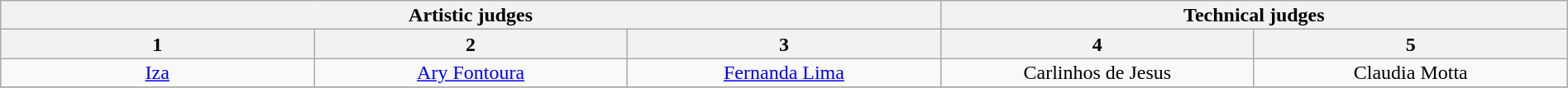<table class="wikitable" style="font-size:100%; line-height:16px; text-align:center" width="100%">
<tr TBA>
<th colspan=3>Artistic judges</th>
<th colspan=2>Technical judges</th>
</tr>
<tr>
<th width="20.0%">1</th>
<th width="20.0%">2</th>
<th width="20.0%">3</th>
<th width="20.0%">4</th>
<th width="20.0%">5</th>
</tr>
<tr>
<td><a href='#'>Iza</a></td>
<td><a href='#'>Ary Fontoura</a></td>
<td><a href='#'>Fernanda Lima</a></td>
<td>Carlinhos de Jesus</td>
<td>Claudia Motta</td>
</tr>
<tr>
</tr>
</table>
